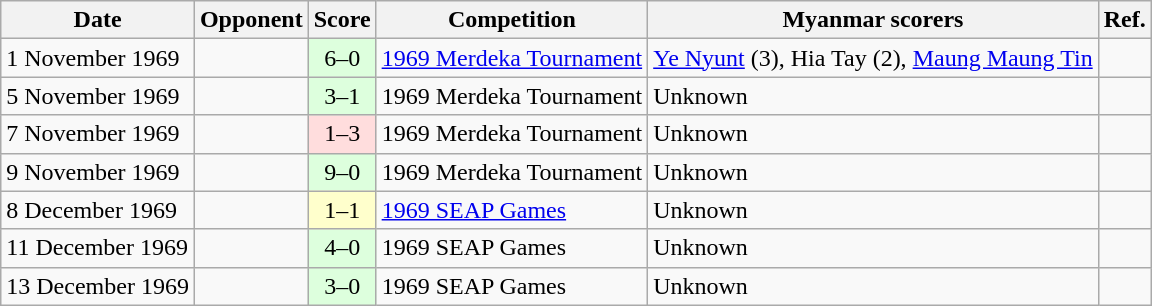<table class="wikitable sortable">
<tr>
<th>Date</th>
<th>Opponent</th>
<th>Score</th>
<th>Competition</th>
<th class="unsortable">Myanmar scorers</th>
<th class="unsortable">Ref.</th>
</tr>
<tr>
<td>1 November 1969</td>
<td></td>
<td align="center" bgcolor="#ddffdd">6–0</td>
<td><a href='#'>1969 Merdeka Tournament</a></td>
<td><a href='#'>Ye Nyunt</a> (3), Hia Tay (2), <a href='#'>Maung Maung Tin</a></td>
<td></td>
</tr>
<tr>
<td>5 November 1969</td>
<td></td>
<td align="center" bgcolor="#ddffdd">3–1</td>
<td>1969 Merdeka Tournament</td>
<td>Unknown</td>
<td></td>
</tr>
<tr>
<td>7 November 1969</td>
<td></td>
<td align="center" bgcolor="#ffdddd">1–3</td>
<td>1969 Merdeka Tournament</td>
<td>Unknown</td>
<td></td>
</tr>
<tr>
<td>9 November 1969</td>
<td></td>
<td align="center" bgcolor="#ddffdd">9–0</td>
<td>1969 Merdeka Tournament</td>
<td>Unknown</td>
<td></td>
</tr>
<tr>
<td>8 December 1969</td>
<td></td>
<td align="center" bgcolor="#ffffcc">1–1</td>
<td><a href='#'>1969 SEAP Games</a></td>
<td>Unknown</td>
<td></td>
</tr>
<tr>
<td>11 December 1969</td>
<td></td>
<td align="center" bgcolor="#ddffdd">4–0</td>
<td>1969 SEAP Games</td>
<td>Unknown</td>
<td></td>
</tr>
<tr>
<td>13 December 1969</td>
<td></td>
<td align="center" bgcolor="#ddffdd">3–0</td>
<td>1969 SEAP Games</td>
<td>Unknown</td>
<td></td>
</tr>
</table>
